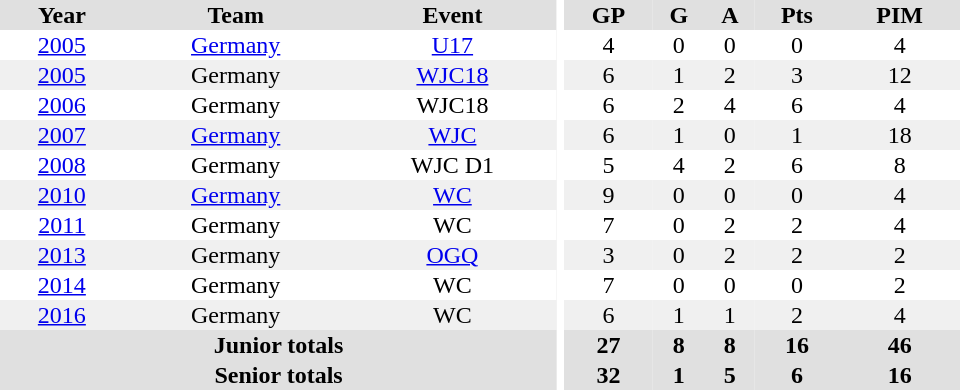<table border="0" cellpadding="1" cellspacing="0" ID="Table3" style="text-align:center; width:40em">
<tr ALIGN="center" bgcolor="#e0e0e0">
<th>Year</th>
<th>Team</th>
<th>Event</th>
<th rowspan="99" bgcolor="#ffffff"></th>
<th>GP</th>
<th>G</th>
<th>A</th>
<th>Pts</th>
<th>PIM</th>
</tr>
<tr>
<td><a href='#'>2005</a></td>
<td><a href='#'>Germany</a></td>
<td><a href='#'>U17</a></td>
<td>4</td>
<td>0</td>
<td>0</td>
<td>0</td>
<td>4</td>
</tr>
<tr bgcolor="#f0f0f0">
<td><a href='#'>2005</a></td>
<td>Germany</td>
<td><a href='#'>WJC18</a></td>
<td>6</td>
<td>1</td>
<td>2</td>
<td>3</td>
<td>12</td>
</tr>
<tr>
<td><a href='#'>2006</a></td>
<td>Germany</td>
<td>WJC18</td>
<td>6</td>
<td>2</td>
<td>4</td>
<td>6</td>
<td>4</td>
</tr>
<tr bgcolor="#f0f0f0">
<td><a href='#'>2007</a></td>
<td><a href='#'>Germany</a></td>
<td><a href='#'>WJC</a></td>
<td>6</td>
<td>1</td>
<td>0</td>
<td>1</td>
<td>18</td>
</tr>
<tr>
<td><a href='#'>2008</a></td>
<td>Germany</td>
<td>WJC D1</td>
<td>5</td>
<td>4</td>
<td>2</td>
<td>6</td>
<td>8</td>
</tr>
<tr bgcolor="#f0f0f0">
<td><a href='#'>2010</a></td>
<td><a href='#'>Germany</a></td>
<td><a href='#'>WC</a></td>
<td>9</td>
<td>0</td>
<td>0</td>
<td>0</td>
<td>4</td>
</tr>
<tr>
<td><a href='#'>2011</a></td>
<td>Germany</td>
<td>WC</td>
<td>7</td>
<td>0</td>
<td>2</td>
<td>2</td>
<td>4</td>
</tr>
<tr bgcolor="#f0f0f0">
<td><a href='#'>2013</a></td>
<td>Germany</td>
<td><a href='#'>OGQ</a></td>
<td>3</td>
<td>0</td>
<td>2</td>
<td>2</td>
<td>2</td>
</tr>
<tr>
<td><a href='#'>2014</a></td>
<td>Germany</td>
<td>WC</td>
<td>7</td>
<td>0</td>
<td>0</td>
<td>0</td>
<td>2</td>
</tr>
<tr bgcolor="#f0f0f0">
<td><a href='#'>2016</a></td>
<td>Germany</td>
<td>WC</td>
<td>6</td>
<td>1</td>
<td>1</td>
<td>2</td>
<td>4</td>
</tr>
<tr bgcolor="#e0e0e0">
<th colspan="3">Junior totals</th>
<th>27</th>
<th>8</th>
<th>8</th>
<th>16</th>
<th>46</th>
</tr>
<tr bgcolor="#e0e0e0">
<th colspan="3">Senior totals</th>
<th>32</th>
<th>1</th>
<th>5</th>
<th>6</th>
<th>16</th>
</tr>
</table>
